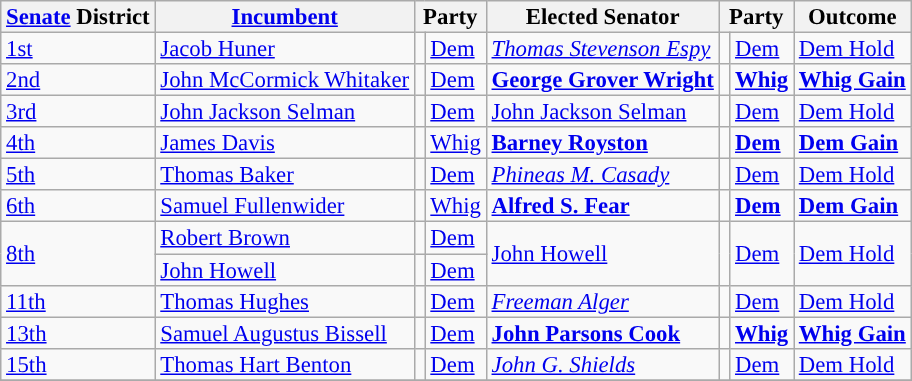<table class="sortable wikitable" style="font-size:95%;line-height:14px;">
<tr>
<th class="sortable"><a href='#'>Senate</a> District</th>
<th class="sortable"><a href='#'>Incumbent</a></th>
<th colspan="2">Party</th>
<th class="sortable">Elected Senator</th>
<th colspan="2">Party</th>
<th class="sortable">Outcome</th>
</tr>
<tr>
<td><a href='#'>1st</a></td>
<td><a href='#'>Jacob Huner</a></td>
<td style="background:"></td>
<td><a href='#'>Dem</a></td>
<td><em><a href='#'>Thomas Stevenson Espy</a></em></td>
<td style="background:"></td>
<td><a href='#'>Dem</a></td>
<td><a href='#'>Dem Hold</a></td>
</tr>
<tr>
<td><a href='#'>2nd</a></td>
<td><a href='#'>John McCormick Whitaker</a></td>
<td style="background:"></td>
<td><a href='#'>Dem</a></td>
<td><strong><a href='#'>George Grover Wright</a></strong></td>
<td style="background:"></td>
<td><strong><a href='#'>Whig</a></strong></td>
<td><strong><a href='#'>Whig Gain</a></strong></td>
</tr>
<tr>
<td><a href='#'>3rd</a></td>
<td><a href='#'>John Jackson Selman</a></td>
<td style="background:"></td>
<td><a href='#'>Dem</a></td>
<td><a href='#'>John Jackson Selman</a></td>
<td style="background:"></td>
<td><a href='#'>Dem</a></td>
<td><a href='#'>Dem Hold</a></td>
</tr>
<tr>
<td><a href='#'>4th</a></td>
<td><a href='#'>James Davis</a></td>
<td style="background:"></td>
<td><a href='#'>Whig</a></td>
<td><strong><a href='#'>Barney Royston</a></strong></td>
<td style="background:"></td>
<td><strong><a href='#'>Dem</a></strong></td>
<td><strong><a href='#'>Dem Gain</a></strong></td>
</tr>
<tr>
<td><a href='#'>5th</a></td>
<td><a href='#'>Thomas Baker</a></td>
<td style="background:"></td>
<td><a href='#'>Dem</a></td>
<td><em><a href='#'>Phineas M. Casady</a></em></td>
<td style="background:"></td>
<td><a href='#'>Dem</a></td>
<td><a href='#'>Dem Hold</a></td>
</tr>
<tr>
<td><a href='#'>6th</a></td>
<td><a href='#'>Samuel Fullenwider</a></td>
<td style="background:"></td>
<td><a href='#'>Whig</a></td>
<td><strong><a href='#'>Alfred S. Fear</a></strong></td>
<td style="background:"></td>
<td><strong><a href='#'>Dem</a></strong></td>
<td><strong><a href='#'>Dem Gain</a></strong></td>
</tr>
<tr>
<td rowspan="2"><a href='#'>8th</a></td>
<td><a href='#'>Robert Brown</a></td>
<td style="background:"></td>
<td><a href='#'>Dem</a></td>
<td rowspan="2"><a href='#'>John Howell</a></td>
<td rowspan="2" style="background:"></td>
<td rowspan="2"><a href='#'>Dem</a></td>
<td rowspan="2"><a href='#'>Dem Hold</a></td>
</tr>
<tr>
<td><a href='#'>John Howell</a></td>
<td style="background:"></td>
<td><a href='#'>Dem</a></td>
</tr>
<tr>
<td><a href='#'>11th</a></td>
<td><a href='#'>Thomas Hughes</a></td>
<td style="background:"></td>
<td><a href='#'>Dem</a></td>
<td><em><a href='#'>Freeman Alger</a></em></td>
<td style="background:"></td>
<td><a href='#'>Dem</a></td>
<td><a href='#'>Dem Hold</a></td>
</tr>
<tr>
<td><a href='#'>13th</a></td>
<td><a href='#'>Samuel Augustus Bissell</a></td>
<td style="background:"></td>
<td><a href='#'>Dem</a></td>
<td><strong><a href='#'>John Parsons Cook</a></strong></td>
<td style="background:"></td>
<td><strong><a href='#'>Whig</a></strong></td>
<td><strong><a href='#'>Whig Gain</a></strong></td>
</tr>
<tr>
<td><a href='#'>15th</a></td>
<td><a href='#'>Thomas Hart Benton</a></td>
<td style="background:"></td>
<td><a href='#'>Dem</a></td>
<td><em><a href='#'>John G. Shields</a></em></td>
<td style="background:"></td>
<td><a href='#'>Dem</a></td>
<td><a href='#'>Dem Hold</a></td>
</tr>
<tr>
</tr>
</table>
